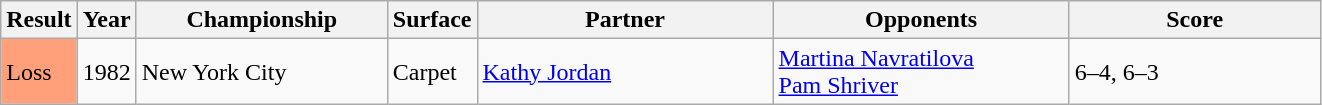<table class="sortable wikitable">
<tr>
<th style="width:40px">Result</th>
<th style="width:30px">Year</th>
<th style="width:160px">Championship</th>
<th style="width:50px">Surface</th>
<th style="width:190px">Partner</th>
<th style="width:190px">Opponents</th>
<th style="width:160px" class="unsortable">Score</th>
</tr>
<tr>
<td style="background:#ffa07a;">Loss</td>
<td>1982</td>
<td>New York City</td>
<td>Carpet</td>
<td> <a href='#'>Kathy Jordan</a></td>
<td> <a href='#'>Martina Navratilova</a> <br>  <a href='#'>Pam Shriver</a></td>
<td>6–4, 6–3</td>
</tr>
</table>
